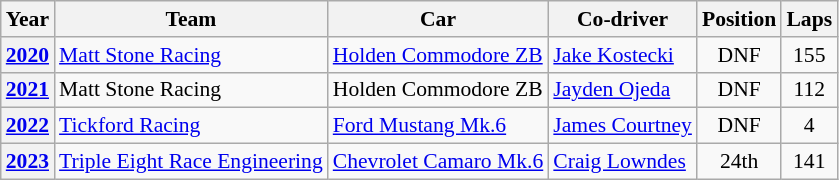<table class="wikitable" style="font-size: 90%;">
<tr>
<th>Year</th>
<th>Team</th>
<th>Car</th>
<th>Co-driver</th>
<th>Position</th>
<th>Laps</th>
</tr>
<tr>
<th><a href='#'>2020</a></th>
<td nowrap><a href='#'>Matt Stone Racing</a></td>
<td nowrap><a href='#'>Holden Commodore ZB</a></td>
<td nowrap> <a href='#'>Jake Kostecki</a></td>
<td align="center">DNF</td>
<td align="center">155</td>
</tr>
<tr>
<th><a href='#'>2021</a></th>
<td nowrap>Matt Stone Racing</td>
<td nowrap>Holden Commodore ZB</td>
<td nowrap> <a href='#'>Jayden Ojeda</a></td>
<td align="center">DNF</td>
<td align="center">112</td>
</tr>
<tr>
<th><a href='#'>2022</a></th>
<td nowrap><a href='#'>Tickford Racing</a></td>
<td nowrap><a href='#'>Ford Mustang Mk.6</a></td>
<td nowrap> <a href='#'>James Courtney</a></td>
<td align="center">DNF</td>
<td align="center">4</td>
</tr>
<tr>
<th><a href='#'>2023</a></th>
<td nowrap><a href='#'>Triple Eight Race Engineering</a></td>
<td nowrap><a href='#'>Chevrolet Camaro Mk.6</a></td>
<td nowrap> <a href='#'>Craig Lowndes</a></td>
<td align="center">24th</td>
<td align="center">141</td>
</tr>
</table>
